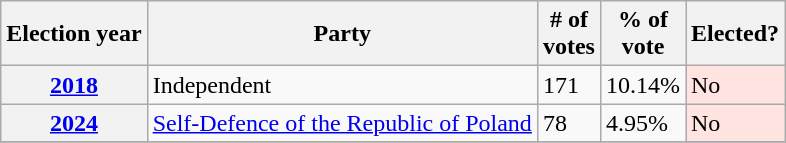<table class=wikitable>
<tr>
<th>Election year</th>
<th>Party</th>
<th># of<br>votes</th>
<th>% of<br>vote</th>
<th>Elected?</th>
</tr>
<tr>
<th><a href='#'>2018</a></th>
<td>Independent</td>
<td>171</td>
<td>10.14%</td>
<td style="background:MistyRose;">No</td>
</tr>
<tr>
<th><a href='#'>2024</a></th>
<td><a href='#'>Self-Defence of the Republic of Poland</a></td>
<td>78</td>
<td>4.95%</td>
<td style="background:MistyRose;">No</td>
</tr>
<tr>
</tr>
</table>
